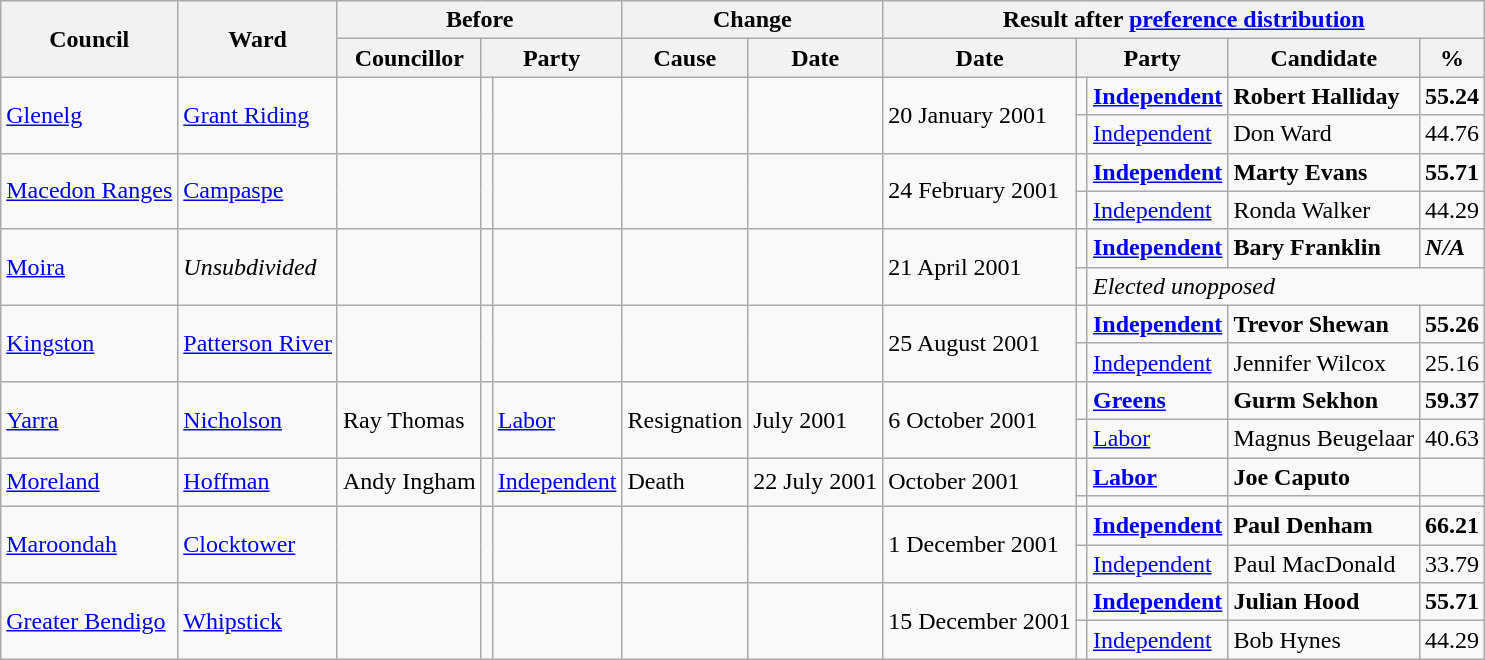<table class="wikitable sortable" style="border: none;">
<tr>
<th rowspan="2">Council</th>
<th rowspan="2">Ward</th>
<th colspan="3">Before</th>
<th colspan="2">Change</th>
<th colspan="7">Result after <a href='#'>preference distribution</a></th>
</tr>
<tr>
<th>Councillor</th>
<th colspan="2">Party</th>
<th>Cause</th>
<th>Date</th>
<th>Date</th>
<th colspan="2">Party</th>
<th>Candidate</th>
<th>%</th>
</tr>
<tr>
<td rowspan="2"><a href='#'>Glenelg</a></td>
<td rowspan="2"><a href='#'>Grant Riding</a></td>
<td rowspan="2"></td>
<td rowspan="2" ></td>
<td rowspan="2"></td>
<td rowspan="2"></td>
<td rowspan="2"></td>
<td rowspan="2">20 January 2001</td>
<td></td>
<td><strong><a href='#'>Independent</a></strong></td>
<td><strong>Robert Halliday</strong></td>
<td><strong>55.24</strong></td>
</tr>
<tr>
<td></td>
<td><a href='#'>Independent</a></td>
<td>Don Ward</td>
<td>44.76</td>
</tr>
<tr>
<td rowspan="2"><a href='#'>Macedon Ranges</a></td>
<td rowspan="2"><a href='#'>Campaspe</a></td>
<td rowspan="2"></td>
<td rowspan="2" ></td>
<td rowspan="2"></td>
<td rowspan="2"></td>
<td rowspan="2"></td>
<td rowspan="2">24 February 2001</td>
<td></td>
<td><strong><a href='#'>Independent</a></strong></td>
<td><strong>Marty Evans</strong></td>
<td><strong>55.71</strong></td>
</tr>
<tr>
<td></td>
<td><a href='#'>Independent</a></td>
<td>Ronda Walker</td>
<td>44.29</td>
</tr>
<tr>
<td rowspan="2"><a href='#'>Moira</a></td>
<td rowspan="2"><em>Unsubdivided</em></td>
<td rowspan="2"></td>
<td rowspan="2" ></td>
<td rowspan="2"></td>
<td rowspan="2"></td>
<td rowspan="2"></td>
<td rowspan="2">21 April 2001</td>
<td></td>
<td><strong><a href='#'>Independent</a></strong></td>
<td><strong>Bary Franklin</strong></td>
<td><strong><em>N/A</em></strong></td>
</tr>
<tr>
<td></td>
<td colspan="3"><em>Elected unopposed</em></td>
</tr>
<tr>
<td rowspan="2"><a href='#'>Kingston</a></td>
<td rowspan="2"><a href='#'>Patterson River</a></td>
<td rowspan="2"></td>
<td rowspan="2" ></td>
<td rowspan="2"></td>
<td rowspan="2"></td>
<td rowspan="2"></td>
<td rowspan="2">25 August 2001</td>
<td></td>
<td><strong><a href='#'>Independent</a></strong></td>
<td><strong>Trevor Shewan</strong></td>
<td><strong>55.26</strong></td>
</tr>
<tr>
<td></td>
<td><a href='#'>Independent</a></td>
<td>Jennifer Wilcox</td>
<td>25.16</td>
</tr>
<tr>
<td rowspan="2"><a href='#'>Yarra</a></td>
<td rowspan="2"><a href='#'>Nicholson</a></td>
<td rowspan="2">Ray Thomas</td>
<td rowspan="2" ></td>
<td rowspan="2"><a href='#'>Labor</a></td>
<td rowspan="2">Resignation</td>
<td rowspan="2">July 2001</td>
<td rowspan="2">6 October 2001</td>
<td></td>
<td><strong><a href='#'>Greens</a></strong></td>
<td><strong>Gurm Sekhon</strong></td>
<td><strong>59.37</strong></td>
</tr>
<tr>
<td></td>
<td><a href='#'>Labor</a></td>
<td>Magnus Beugelaar</td>
<td>40.63</td>
</tr>
<tr>
<td rowspan="2"><a href='#'>Moreland</a></td>
<td rowspan="2"><a href='#'>Hoffman</a></td>
<td rowspan="2">Andy Ingham</td>
<td rowspan="2" ></td>
<td rowspan="2"><a href='#'>Independent</a></td>
<td rowspan="2">Death</td>
<td rowspan="2">22 July 2001</td>
<td rowspan="2">October 2001</td>
<td></td>
<td><strong><a href='#'>Labor</a></strong></td>
<td><strong>Joe Caputo</strong></td>
<td></td>
</tr>
<tr>
<td></td>
<td></td>
<td></td>
<td></td>
</tr>
<tr>
<td rowspan="2"><a href='#'>Maroondah</a></td>
<td rowspan="2"><a href='#'>Clocktower</a></td>
<td rowspan="2"></td>
<td rowspan="2" ></td>
<td rowspan="2"></td>
<td rowspan="2"></td>
<td rowspan="2"></td>
<td rowspan="2">1 December 2001</td>
<td></td>
<td><strong><a href='#'>Independent</a></strong></td>
<td><strong>Paul Denham</strong></td>
<td><strong>66.21</strong></td>
</tr>
<tr>
<td></td>
<td><a href='#'>Independent</a></td>
<td>Paul MacDonald</td>
<td>33.79</td>
</tr>
<tr>
<td rowspan="2"><a href='#'>Greater Bendigo</a></td>
<td rowspan="2"><a href='#'>Whipstick</a></td>
<td rowspan="2"></td>
<td rowspan="2" ></td>
<td rowspan="2"></td>
<td rowspan="2"></td>
<td rowspan="2"></td>
<td rowspan="2">15 December 2001</td>
<td></td>
<td><strong><a href='#'>Independent</a></strong></td>
<td><strong>Julian Hood</strong></td>
<td><strong>55.71</strong></td>
</tr>
<tr>
<td></td>
<td><a href='#'>Independent</a></td>
<td>Bob Hynes</td>
<td>44.29</td>
</tr>
</table>
